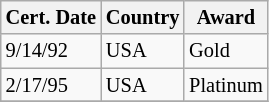<table class="wikitable" style="font-size:85%;">
<tr>
<th>Cert. Date</th>
<th>Country</th>
<th>Award</th>
</tr>
<tr>
<td align="left">9/14/92</td>
<td align="left">USA</td>
<td align="left">Gold</td>
</tr>
<tr>
<td align="left">2/17/95</td>
<td align="left">USA</td>
<td align="left">Platinum</td>
</tr>
<tr>
</tr>
</table>
